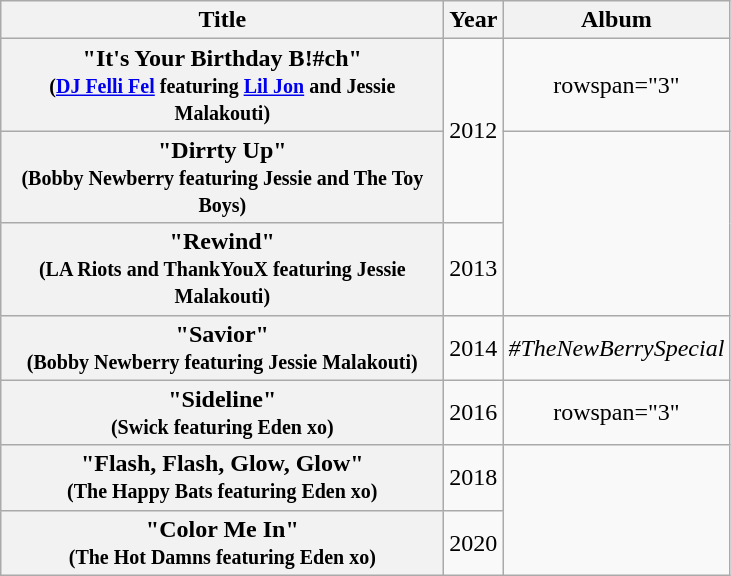<table class="wikitable plainrowheaders" style="text-align:center;">
<tr>
<th scope="col" style="width:18em;">Title</th>
<th scope="col">Year</th>
<th scope="col">Album</th>
</tr>
<tr>
<th scope="row">"It's Your Birthday B!#ch"<br><small>(<a href='#'>DJ Felli Fel</a> featuring <a href='#'>Lil Jon</a> and Jessie Malakouti)</small></th>
<td rowspan="2">2012</td>
<td>rowspan="3" </td>
</tr>
<tr>
<th scope="row">"Dirrty Up"<br><small>(Bobby Newberry featuring Jessie and The Toy Boys)</small></th>
</tr>
<tr>
<th scope="row">"Rewind"<br><small>(LA Riots and ThankYouX featuring Jessie Malakouti)</small></th>
<td>2013</td>
</tr>
<tr>
<th scope="row">"Savior"<br><small>(Bobby Newberry featuring Jessie Malakouti)</small></th>
<td>2014</td>
<td><em>#TheNewBerrySpecial</em></td>
</tr>
<tr>
<th scope="row">"Sideline"<br><small>(Swick featuring Eden xo)</small></th>
<td>2016</td>
<td>rowspan="3" </td>
</tr>
<tr>
<th scope="row">"Flash, Flash, Glow, Glow"<br><small>(The Happy Bats featuring Eden xo)</small></th>
<td>2018</td>
</tr>
<tr>
<th scope="row">"Color Me In"<br><small>(The Hot Damns featuring Eden xo)</small></th>
<td>2020</td>
</tr>
</table>
